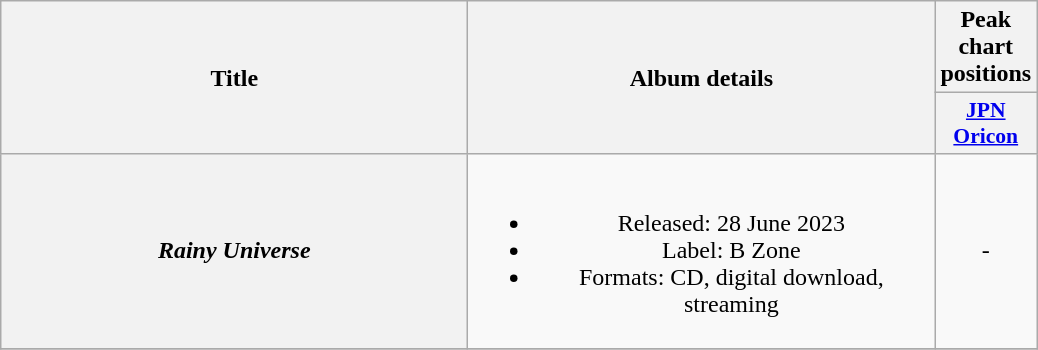<table class="wikitable plainrowheaders" style="text-align:center;">
<tr>
<th scope="col" rowspan="2" style="width:19em;">Title</th>
<th scope="col" rowspan="2" style="width:19em;">Album details</th>
<th scope="col" colspan="1">Peak<br>chart<br>positions</th>
</tr>
<tr>
<th scope="col" style="width:2.9em;font-size:90%;"><a href='#'>JPN<br>Oricon</a><br></th>
</tr>
<tr>
<th scope="row"><em>Rainy Universe</em></th>
<td><br><ul><li>Released: 28 June 2023</li><li>Label: B Zone</li><li>Formats: CD, digital download, streaming</li></ul></td>
<td>-</td>
</tr>
<tr>
</tr>
</table>
